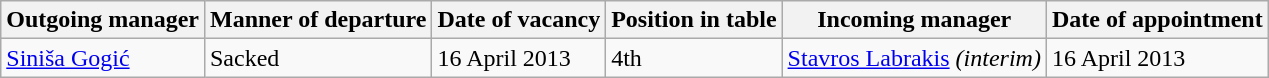<table class="wikitable">
<tr>
<th>Outgoing manager</th>
<th>Manner of departure</th>
<th>Date of vacancy</th>
<th>Position in table</th>
<th>Incoming manager</th>
<th>Date of appointment</th>
</tr>
<tr>
<td>  <a href='#'>Siniša Gogić</a></td>
<td>Sacked</td>
<td>16 April 2013</td>
<td>4th</td>
<td> <a href='#'>Stavros Labrakis</a> <em>(interim)</em></td>
<td>16 April 2013</td>
</tr>
</table>
